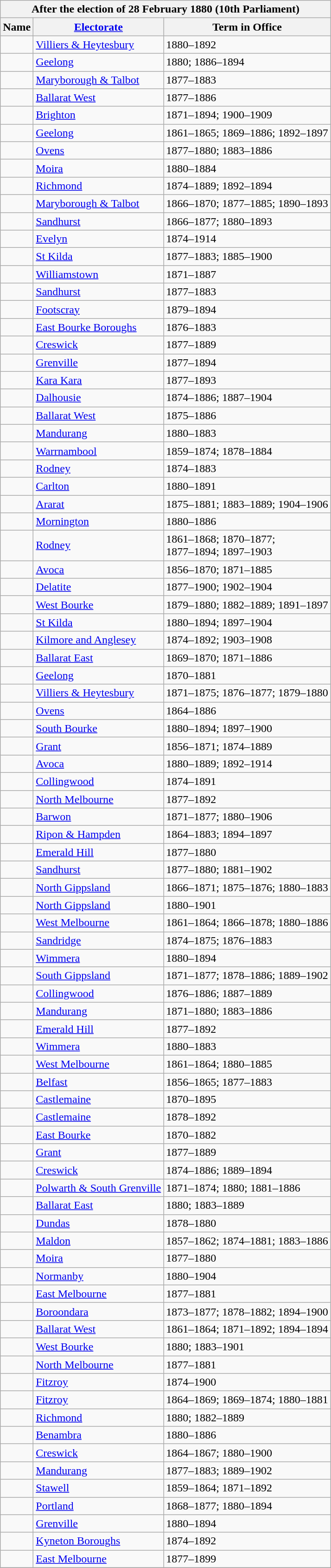<table class="wikitable sortable">
<tr>
<th colspan= 4>After the election of 28 February 1880 (10th Parliament)</th>
</tr>
<tr>
<th>Name</th>
<th><a href='#'>Electorate</a></th>
<th>Term in Office</th>
</tr>
<tr>
<td></td>
<td><a href='#'>Villiers & Heytesbury</a></td>
<td>1880–1892</td>
</tr>
<tr>
<td> </td>
<td><a href='#'>Geelong</a></td>
<td>1880; 1886–1894</td>
</tr>
<tr>
<td></td>
<td><a href='#'>Maryborough & Talbot</a></td>
<td>1877–1883</td>
</tr>
<tr>
<td></td>
<td><a href='#'>Ballarat West</a></td>
<td>1877–1886</td>
</tr>
<tr>
<td></td>
<td><a href='#'>Brighton</a></td>
<td>1871–1894; 1900–1909</td>
</tr>
<tr>
<td></td>
<td><a href='#'>Geelong</a></td>
<td>1861–1865; 1869–1886; 1892–1897</td>
</tr>
<tr>
<td> </td>
<td><a href='#'>Ovens</a></td>
<td>1877–1880; 1883–1886</td>
</tr>
<tr>
<td></td>
<td><a href='#'>Moira</a></td>
<td>1880–1884</td>
</tr>
<tr>
<td></td>
<td><a href='#'>Richmond</a></td>
<td>1874–1889; 1892–1894</td>
</tr>
<tr>
<td></td>
<td><a href='#'>Maryborough & Talbot</a></td>
<td>1866–1870; 1877–1885; 1890–1893</td>
</tr>
<tr>
<td></td>
<td><a href='#'>Sandhurst</a></td>
<td>1866–1877; 1880–1893</td>
</tr>
<tr>
<td></td>
<td><a href='#'>Evelyn</a></td>
<td>1874–1914</td>
</tr>
<tr>
<td></td>
<td><a href='#'>St Kilda</a></td>
<td>1877–1883; 1885–1900</td>
</tr>
<tr>
<td></td>
<td><a href='#'>Williamstown</a></td>
<td>1871–1887</td>
</tr>
<tr>
<td></td>
<td><a href='#'>Sandhurst</a></td>
<td>1877–1883</td>
</tr>
<tr>
<td></td>
<td><a href='#'>Footscray</a></td>
<td>1879–1894</td>
</tr>
<tr>
<td></td>
<td><a href='#'>East Bourke Boroughs</a></td>
<td>1876–1883</td>
</tr>
<tr>
<td></td>
<td><a href='#'>Creswick</a></td>
<td>1877–1889</td>
</tr>
<tr>
<td></td>
<td><a href='#'>Grenville</a></td>
<td>1877–1894</td>
</tr>
<tr>
<td></td>
<td><a href='#'>Kara Kara</a></td>
<td>1877–1893</td>
</tr>
<tr>
<td></td>
<td><a href='#'>Dalhousie</a></td>
<td>1874–1886; 1887–1904</td>
</tr>
<tr>
<td></td>
<td><a href='#'>Ballarat West</a></td>
<td>1875–1886</td>
</tr>
<tr>
<td></td>
<td><a href='#'>Mandurang</a></td>
<td>1880–1883</td>
</tr>
<tr>
<td></td>
<td><a href='#'>Warrnambool</a></td>
<td>1859–1874; 1878–1884</td>
</tr>
<tr>
<td></td>
<td><a href='#'>Rodney</a></td>
<td>1874–1883</td>
</tr>
<tr>
<td></td>
<td><a href='#'>Carlton</a></td>
<td>1880–1891</td>
</tr>
<tr>
<td> </td>
<td><a href='#'>Ararat</a></td>
<td>1875–1881; 1883–1889; 1904–1906</td>
</tr>
<tr>
<td></td>
<td><a href='#'>Mornington</a></td>
<td>1880–1886</td>
</tr>
<tr>
<td></td>
<td><a href='#'>Rodney</a></td>
<td>1861–1868; 1870–1877;<br>1877–1894; 1897–1903</td>
</tr>
<tr>
<td></td>
<td><a href='#'>Avoca</a></td>
<td>1856–1870; 1871–1885</td>
</tr>
<tr>
<td></td>
<td><a href='#'>Delatite</a></td>
<td>1877–1900; 1902–1904</td>
</tr>
<tr>
<td> </td>
<td><a href='#'>West Bourke</a></td>
<td>1879–1880; 1882–1889; 1891–1897</td>
</tr>
<tr>
<td></td>
<td><a href='#'>St Kilda</a></td>
<td>1880–1894; 1897–1904</td>
</tr>
<tr>
<td></td>
<td><a href='#'>Kilmore and Anglesey</a></td>
<td>1874–1892; 1903–1908</td>
</tr>
<tr>
<td></td>
<td><a href='#'>Ballarat East</a></td>
<td>1869–1870; 1871–1886</td>
</tr>
<tr>
<td> </td>
<td><a href='#'>Geelong</a></td>
<td>1870–1881</td>
</tr>
<tr>
<td> </td>
<td><a href='#'>Villiers & Heytesbury</a></td>
<td>1871–1875; 1876–1877; 1879–1880</td>
</tr>
<tr>
<td></td>
<td><a href='#'>Ovens</a></td>
<td>1864–1886</td>
</tr>
<tr>
<td></td>
<td><a href='#'>South Bourke</a></td>
<td>1880–1894; 1897–1900</td>
</tr>
<tr>
<td></td>
<td><a href='#'>Grant</a></td>
<td>1856–1871; 1874–1889</td>
</tr>
<tr>
<td></td>
<td><a href='#'>Avoca</a></td>
<td>1880–1889; 1892–1914</td>
</tr>
<tr>
<td></td>
<td><a href='#'>Collingwood</a></td>
<td>1874–1891</td>
</tr>
<tr>
<td></td>
<td><a href='#'>North Melbourne</a></td>
<td>1877–1892</td>
</tr>
<tr>
<td></td>
<td><a href='#'>Barwon</a></td>
<td>1871–1877; 1880–1906</td>
</tr>
<tr>
<td></td>
<td><a href='#'>Ripon & Hampden</a></td>
<td>1864–1883; 1894–1897</td>
</tr>
<tr>
<td> </td>
<td><a href='#'>Emerald Hill</a></td>
<td>1877–1880</td>
</tr>
<tr>
<td> </td>
<td><a href='#'>Sandhurst</a></td>
<td>1877–1880; 1881–1902</td>
</tr>
<tr>
<td></td>
<td><a href='#'>North Gippsland</a></td>
<td>1866–1871; 1875–1876; 1880–1883</td>
</tr>
<tr>
<td></td>
<td><a href='#'>North Gippsland</a></td>
<td>1880–1901</td>
</tr>
<tr>
<td></td>
<td><a href='#'>West Melbourne</a></td>
<td>1861–1864; 1866–1878; 1880–1886</td>
</tr>
<tr>
<td></td>
<td><a href='#'>Sandridge</a></td>
<td>1874–1875; 1876–1883</td>
</tr>
<tr>
<td></td>
<td><a href='#'>Wimmera</a></td>
<td>1880–1894</td>
</tr>
<tr>
<td></td>
<td><a href='#'>South Gippsland</a></td>
<td>1871–1877; 1878–1886; 1889–1902</td>
</tr>
<tr>
<td></td>
<td><a href='#'>Collingwood</a></td>
<td>1876–1886; 1887–1889</td>
</tr>
<tr>
<td> </td>
<td><a href='#'>Mandurang</a></td>
<td>1871–1880; 1883–1886</td>
</tr>
<tr>
<td></td>
<td><a href='#'>Emerald Hill</a></td>
<td>1877–1892</td>
</tr>
<tr>
<td></td>
<td><a href='#'>Wimmera</a></td>
<td>1880–1883</td>
</tr>
<tr>
<td></td>
<td><a href='#'>West Melbourne</a></td>
<td>1861–1864; 1880–1885</td>
</tr>
<tr>
<td></td>
<td><a href='#'>Belfast</a></td>
<td>1856–1865; 1877–1883</td>
</tr>
<tr>
<td></td>
<td><a href='#'>Castlemaine</a></td>
<td>1870–1895</td>
</tr>
<tr>
<td></td>
<td><a href='#'>Castlemaine</a></td>
<td>1878–1892</td>
</tr>
<tr>
<td> </td>
<td><a href='#'>East Bourke</a></td>
<td>1870–1882</td>
</tr>
<tr>
<td></td>
<td><a href='#'>Grant</a></td>
<td>1877–1889</td>
</tr>
<tr>
<td></td>
<td><a href='#'>Creswick</a></td>
<td>1874–1886; 1889–1894</td>
</tr>
<tr>
<td> </td>
<td><a href='#'>Polwarth & South Grenville</a></td>
<td>1871–1874; 1880; 1881–1886</td>
</tr>
<tr>
<td> </td>
<td><a href='#'>Ballarat East</a></td>
<td>1880; 1883–1889</td>
</tr>
<tr>
<td> </td>
<td><a href='#'>Dundas</a></td>
<td>1878–1880</td>
</tr>
<tr>
<td> </td>
<td><a href='#'>Maldon</a></td>
<td>1857–1862; 1874–1881; 1883–1886</td>
</tr>
<tr>
<td> </td>
<td><a href='#'>Moira</a></td>
<td>1877–1880</td>
</tr>
<tr>
<td></td>
<td><a href='#'>Normanby</a></td>
<td>1880–1904</td>
</tr>
<tr>
<td> </td>
<td><a href='#'>East Melbourne</a></td>
<td>1877–1881</td>
</tr>
<tr>
<td> </td>
<td><a href='#'>Boroondara</a></td>
<td>1873–1877; 1878–1882; 1894–1900</td>
</tr>
<tr>
<td></td>
<td><a href='#'>Ballarat West</a></td>
<td>1861–1864; 1871–1892; 1894–1894</td>
</tr>
<tr>
<td> </td>
<td><a href='#'>West Bourke</a></td>
<td>1880; 1883–1901</td>
</tr>
<tr>
<td> </td>
<td><a href='#'>North Melbourne</a></td>
<td>1877–1881</td>
</tr>
<tr>
<td></td>
<td><a href='#'>Fitzroy</a></td>
<td>1874–1900</td>
</tr>
<tr>
<td> </td>
<td><a href='#'>Fitzroy</a></td>
<td>1864–1869; 1869–1874; 1880–1881</td>
</tr>
<tr>
<td> </td>
<td><a href='#'>Richmond</a></td>
<td>1880; 1882–1889</td>
</tr>
<tr>
<td></td>
<td><a href='#'>Benambra</a></td>
<td>1880–1886</td>
</tr>
<tr>
<td></td>
<td><a href='#'>Creswick</a></td>
<td>1864–1867; 1880–1900</td>
</tr>
<tr>
<td></td>
<td><a href='#'>Mandurang</a></td>
<td>1877–1883; 1889–1902</td>
</tr>
<tr>
<td></td>
<td><a href='#'>Stawell</a></td>
<td>1859–1864; 1871–1892</td>
</tr>
<tr>
<td></td>
<td><a href='#'>Portland</a></td>
<td>1868–1877; 1880–1894</td>
</tr>
<tr>
<td></td>
<td><a href='#'>Grenville</a></td>
<td>1880–1894</td>
</tr>
<tr>
<td></td>
<td><a href='#'>Kyneton Boroughs</a></td>
<td>1874–1892</td>
</tr>
<tr>
<td></td>
<td><a href='#'>East Melbourne</a></td>
<td>1877–1899</td>
</tr>
<tr>
</tr>
</table>
